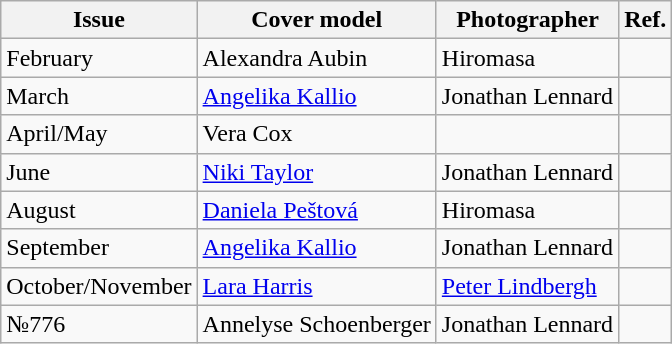<table class="wikitable">
<tr>
<th>Issue</th>
<th>Cover model</th>
<th>Photographer</th>
<th>Ref.</th>
</tr>
<tr>
<td>February</td>
<td>Alexandra Aubin</td>
<td>Hiromasa</td>
<td></td>
</tr>
<tr>
<td>March</td>
<td><a href='#'>Angelika Kallio</a></td>
<td>Jonathan Lennard</td>
<td></td>
</tr>
<tr>
<td>April/May</td>
<td>Vera Cox</td>
<td></td>
<td></td>
</tr>
<tr>
<td>June</td>
<td><a href='#'>Niki Taylor</a></td>
<td>Jonathan Lennard</td>
<td></td>
</tr>
<tr>
<td>August</td>
<td><a href='#'>Daniela Peštová</a></td>
<td>Hiromasa</td>
<td></td>
</tr>
<tr>
<td>September</td>
<td><a href='#'>Angelika Kallio</a></td>
<td>Jonathan Lennard</td>
<td></td>
</tr>
<tr>
<td>October/November</td>
<td><a href='#'>Lara Harris</a></td>
<td><a href='#'>Peter Lindbergh</a></td>
<td></td>
</tr>
<tr>
<td>№776</td>
<td>Annelyse Schoenberger</td>
<td>Jonathan Lennard</td>
<td></td>
</tr>
</table>
